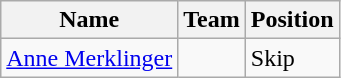<table class="wikitable">
<tr>
<th><strong>Name</strong></th>
<th><strong>Team</strong></th>
<th><strong>Position</strong></th>
</tr>
<tr>
<td><a href='#'>Anne Merklinger</a></td>
<td></td>
<td>Skip</td>
</tr>
</table>
